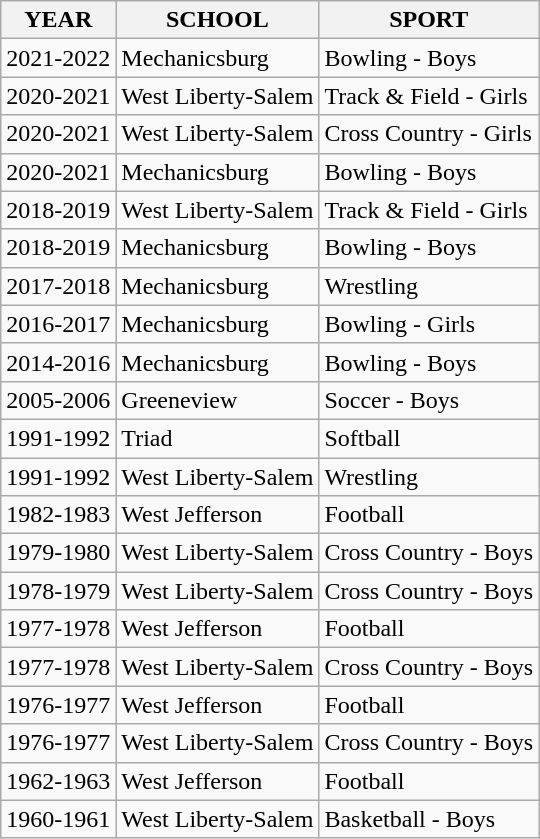<table class="wikitable">
<tr>
<th>YEAR</th>
<th>SCHOOL</th>
<th>SPORT</th>
</tr>
<tr>
<td>2021-2022</td>
<td>Mechanicsburg</td>
<td>Bowling - Boys</td>
</tr>
<tr>
<td>2020-2021</td>
<td>West Liberty-Salem</td>
<td>Track & Field - Girls</td>
</tr>
<tr>
<td>2020-2021</td>
<td>West Liberty-Salem</td>
<td>Cross Country - Girls</td>
</tr>
<tr>
<td>2020-2021</td>
<td>Mechanicsburg</td>
<td>Bowling - Boys</td>
</tr>
<tr>
<td>2018-2019</td>
<td>West Liberty-Salem</td>
<td>Track & Field - Girls</td>
</tr>
<tr>
<td>2018-2019</td>
<td>Mechanicsburg</td>
<td>Bowling - Boys</td>
</tr>
<tr>
<td>2017-2018</td>
<td>Mechanicsburg</td>
<td>Wrestling</td>
</tr>
<tr>
<td>2016-2017</td>
<td>Mechanicsburg</td>
<td>Bowling - Girls</td>
</tr>
<tr>
<td>2014-2016</td>
<td>Mechanicsburg</td>
<td>Bowling - Boys</td>
</tr>
<tr>
<td>2005-2006</td>
<td>Greeneview</td>
<td>Soccer - Boys</td>
</tr>
<tr>
<td>1991-1992</td>
<td>Triad</td>
<td>Softball</td>
</tr>
<tr>
<td>1991-1992</td>
<td>West Liberty-Salem</td>
<td>Wrestling</td>
</tr>
<tr>
<td>1982-1983</td>
<td>West Jefferson</td>
<td>Football</td>
</tr>
<tr>
<td>1979-1980</td>
<td>West Liberty-Salem</td>
<td>Cross Country - Boys</td>
</tr>
<tr>
<td>1978-1979</td>
<td>West Liberty-Salem</td>
<td>Cross Country - Boys</td>
</tr>
<tr>
<td>1977-1978</td>
<td>West Jefferson</td>
<td>Football</td>
</tr>
<tr>
<td>1977-1978</td>
<td>West Liberty-Salem</td>
<td>Cross Country - Boys</td>
</tr>
<tr>
<td>1976-1977</td>
<td>West Jefferson</td>
<td>Football</td>
</tr>
<tr>
<td>1976-1977</td>
<td>West Liberty-Salem</td>
<td>Cross Country - Boys</td>
</tr>
<tr>
<td>1962-1963</td>
<td>West Jefferson</td>
<td>Football</td>
</tr>
<tr>
<td>1960-1961</td>
<td>West Liberty-Salem</td>
<td>Basketball - Boys</td>
</tr>
</table>
